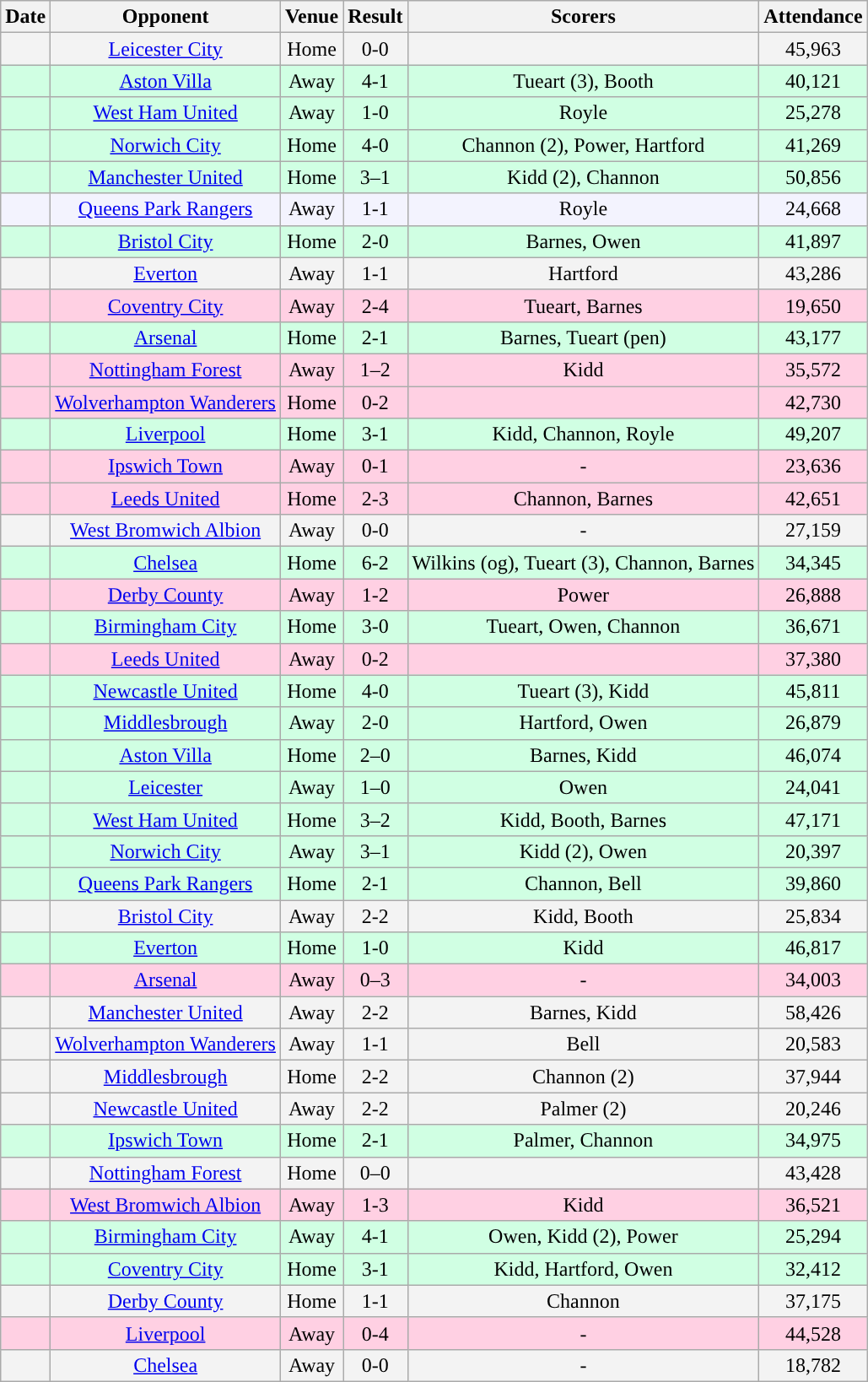<table class="wikitable sortable" style="text-align:center;">
<tr>
<th>Date</th>
<th>Opponent</th>
<th>Venue</th>
<th>Result</th>
<th class=unsortable>Scorers</th>
<th>Attendance</th>
</tr>
<tr bgcolor="#f3f3f3">
<td></td>
<td><a href='#'>Leicester City</a></td>
<td>Home</td>
<td>0-0</td>
<td></td>
<td>45,963</td>
</tr>
<tr bgcolor="#d0ffe3">
<td></td>
<td><a href='#'>Aston Villa</a></td>
<td>Away</td>
<td>4-1</td>
<td>Tueart (3), Booth</td>
<td>40,121</td>
</tr>
<tr bgcolor="#d0ffe3">
<td></td>
<td><a href='#'>West Ham United</a></td>
<td>Away</td>
<td>1-0</td>
<td>Royle</td>
<td>25,278</td>
</tr>
<tr bgcolor="#d0ffe3">
<td></td>
<td><a href='#'>Norwich City</a></td>
<td>Home</td>
<td>4-0</td>
<td>Channon (2), Power, Hartford</td>
<td>41,269</td>
</tr>
<tr bgcolor="#d0ffe3">
<td></td>
<td><a href='#'>Manchester United</a></td>
<td>Home</td>
<td>3–1</td>
<td>Kidd (2), Channon</td>
<td>50,856</td>
</tr>
<tr bgcolor="#f3f3fe">
<td></td>
<td><a href='#'>Queens Park Rangers</a></td>
<td>Away</td>
<td>1-1</td>
<td>Royle</td>
<td>24,668</td>
</tr>
<tr bgcolor="#d0ffe3">
<td></td>
<td><a href='#'>Bristol City</a></td>
<td>Home</td>
<td>2-0</td>
<td>Barnes, Owen</td>
<td>41,897</td>
</tr>
<tr bgcolor="#f3f3f3">
<td></td>
<td><a href='#'>Everton</a></td>
<td>Away</td>
<td>1-1</td>
<td>Hartford</td>
<td>43,286</td>
</tr>
<tr bgcolor="#ffd0e3">
<td></td>
<td><a href='#'>Coventry City</a></td>
<td>Away</td>
<td>2-4</td>
<td>Tueart, Barnes</td>
<td>19,650</td>
</tr>
<tr bgcolor="#d0ffe3">
<td></td>
<td><a href='#'>Arsenal</a></td>
<td>Home</td>
<td>2-1</td>
<td>Barnes, Tueart (pen)</td>
<td>43,177</td>
</tr>
<tr bgcolor="#ffd0e3">
<td></td>
<td><a href='#'>Nottingham Forest</a></td>
<td>Away</td>
<td>1–2</td>
<td>Kidd</td>
<td>35,572</td>
</tr>
<tr bgcolor="#ffd0e3">
<td></td>
<td><a href='#'>Wolverhampton Wanderers</a></td>
<td>Home</td>
<td>0-2</td>
<td></td>
<td>42,730</td>
</tr>
<tr bgcolor="#d0ffe3">
<td></td>
<td><a href='#'>Liverpool</a></td>
<td>Home</td>
<td>3-1</td>
<td>Kidd, Channon, Royle</td>
<td>49,207</td>
</tr>
<tr bgcolor="#ffd0e3">
<td></td>
<td><a href='#'>Ipswich Town</a></td>
<td>Away</td>
<td>0-1</td>
<td>-</td>
<td>23,636</td>
</tr>
<tr bgcolor="#ffd0e3">
<td></td>
<td><a href='#'>Leeds United</a></td>
<td>Home</td>
<td>2-3</td>
<td>Channon, Barnes</td>
<td>42,651</td>
</tr>
<tr bgcolor="#f3f3f3">
<td></td>
<td><a href='#'>West Bromwich Albion</a></td>
<td>Away</td>
<td>0-0</td>
<td>-</td>
<td>27,159</td>
</tr>
<tr bgcolor="#d0ffe3">
<td></td>
<td><a href='#'>Chelsea</a></td>
<td>Home</td>
<td>6-2</td>
<td>Wilkins (og), Tueart (3), Channon, Barnes</td>
<td>34,345</td>
</tr>
<tr bgcolor="#ffd0e3">
<td></td>
<td><a href='#'>Derby County</a></td>
<td>Away</td>
<td>1-2</td>
<td>Power</td>
<td>26,888</td>
</tr>
<tr bgcolor="#d0ffe3">
<td></td>
<td><a href='#'>Birmingham City</a></td>
<td>Home</td>
<td>3-0</td>
<td>Tueart, Owen, Channon</td>
<td>36,671</td>
</tr>
<tr bgcolor="#ffd0e3">
<td></td>
<td><a href='#'>Leeds United</a></td>
<td>Away</td>
<td>0-2</td>
<td></td>
<td>37,380</td>
</tr>
<tr bgcolor="#d0ffe3">
<td></td>
<td><a href='#'>Newcastle United</a></td>
<td>Home</td>
<td>4-0</td>
<td>Tueart (3), Kidd</td>
<td>45,811</td>
</tr>
<tr bgcolor="#d0ffe3">
<td></td>
<td><a href='#'>Middlesbrough</a></td>
<td>Away</td>
<td>2-0</td>
<td>Hartford, Owen</td>
<td>26,879</td>
</tr>
<tr bgcolor="#d0ffe3">
<td></td>
<td><a href='#'>Aston Villa</a></td>
<td>Home</td>
<td>2–0</td>
<td>Barnes, Kidd</td>
<td>46,074</td>
</tr>
<tr bgcolor="#d0ffe3">
<td></td>
<td><a href='#'>Leicester</a></td>
<td>Away</td>
<td>1–0</td>
<td>Owen</td>
<td>24,041</td>
</tr>
<tr bgcolor="#d0ffe3">
<td></td>
<td><a href='#'>West Ham United</a></td>
<td>Home</td>
<td>3–2</td>
<td>Kidd, Booth, Barnes</td>
<td>47,171</td>
</tr>
<tr bgcolor="#d0ffe3">
<td></td>
<td><a href='#'>Norwich City</a></td>
<td>Away</td>
<td>3–1</td>
<td>Kidd (2), Owen</td>
<td>20,397</td>
</tr>
<tr bgcolor="#d0ffe3">
<td></td>
<td><a href='#'>Queens Park Rangers</a></td>
<td>Home</td>
<td>2-1</td>
<td>Channon, Bell</td>
<td>39,860</td>
</tr>
<tr bgcolor="#f3f3f3">
<td></td>
<td><a href='#'>Bristol City</a></td>
<td>Away</td>
<td>2-2</td>
<td>Kidd, Booth</td>
<td>25,834</td>
</tr>
<tr bgcolor="#d0ffe3">
<td></td>
<td><a href='#'>Everton</a></td>
<td>Home</td>
<td>1-0</td>
<td>Kidd</td>
<td>46,817</td>
</tr>
<tr bgcolor="#ffd0e3">
<td></td>
<td><a href='#'>Arsenal</a></td>
<td>Away</td>
<td>0–3</td>
<td>-</td>
<td>34,003</td>
</tr>
<tr bgcolor="#f3f3f3">
<td></td>
<td><a href='#'>Manchester United</a></td>
<td>Away</td>
<td>2-2</td>
<td>Barnes, Kidd</td>
<td>58,426</td>
</tr>
<tr bgcolor="#f3f3f3">
<td></td>
<td><a href='#'>Wolverhampton Wanderers</a></td>
<td>Away</td>
<td>1-1</td>
<td>Bell</td>
<td>20,583</td>
</tr>
<tr bgcolor="#f3f3f3">
<td></td>
<td><a href='#'>Middlesbrough</a></td>
<td>Home</td>
<td>2-2</td>
<td>Channon (2)</td>
<td>37,944</td>
</tr>
<tr bgcolor="#f3f3f3">
<td></td>
<td><a href='#'>Newcastle United</a></td>
<td>Away</td>
<td>2-2</td>
<td>Palmer (2)</td>
<td>20,246</td>
</tr>
<tr bgcolor="#d0ffe3">
<td></td>
<td><a href='#'>Ipswich Town</a></td>
<td>Home</td>
<td>2-1</td>
<td>Palmer, Channon</td>
<td>34,975</td>
</tr>
<tr bgcolor="#f3f3f3">
<td></td>
<td><a href='#'>Nottingham Forest</a></td>
<td>Home</td>
<td>0–0</td>
<td></td>
<td>43,428</td>
</tr>
<tr bgcolor="#ffd0e3">
<td></td>
<td><a href='#'>West Bromwich Albion</a></td>
<td>Away</td>
<td>1-3</td>
<td>Kidd</td>
<td>36,521</td>
</tr>
<tr bgcolor="#d0ffe3">
<td></td>
<td><a href='#'>Birmingham City</a></td>
<td>Away</td>
<td>4-1</td>
<td>Owen, Kidd (2), Power</td>
<td>25,294</td>
</tr>
<tr bgcolor="#d0ffe3">
<td></td>
<td><a href='#'>Coventry City</a></td>
<td>Home</td>
<td>3-1</td>
<td>Kidd, Hartford, Owen</td>
<td>32,412</td>
</tr>
<tr bgcolor="#f3f3f3">
<td></td>
<td><a href='#'>Derby County</a></td>
<td>Home</td>
<td>1-1</td>
<td>Channon</td>
<td>37,175</td>
</tr>
<tr bgcolor="#ffd0e3">
<td></td>
<td><a href='#'>Liverpool</a></td>
<td>Away</td>
<td>0-4</td>
<td>-</td>
<td>44,528</td>
</tr>
<tr bgcolor="#f3f3f3">
<td></td>
<td><a href='#'>Chelsea</a></td>
<td>Away</td>
<td>0-0</td>
<td>-</td>
<td>18,782</td>
</tr>
</table>
